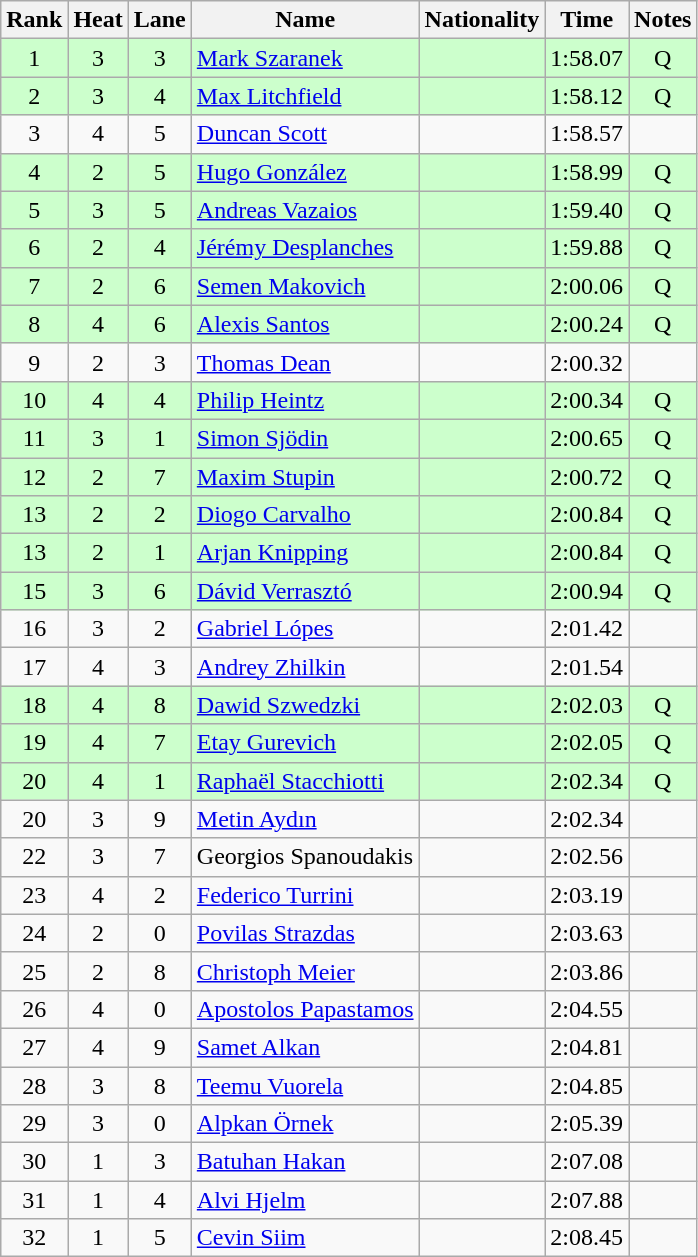<table class="wikitable sortable" style="text-align:center">
<tr>
<th>Rank</th>
<th>Heat</th>
<th>Lane</th>
<th>Name</th>
<th>Nationality</th>
<th>Time</th>
<th>Notes</th>
</tr>
<tr bgcolor=ccffcc>
<td>1</td>
<td>3</td>
<td>3</td>
<td align=left><a href='#'>Mark Szaranek</a></td>
<td align=left></td>
<td>1:58.07</td>
<td>Q</td>
</tr>
<tr bgcolor=ccffcc>
<td>2</td>
<td>3</td>
<td>4</td>
<td align=left><a href='#'>Max Litchfield</a></td>
<td align=left></td>
<td>1:58.12</td>
<td>Q</td>
</tr>
<tr>
<td>3</td>
<td>4</td>
<td>5</td>
<td align=left><a href='#'>Duncan Scott</a></td>
<td align=left></td>
<td>1:58.57</td>
<td></td>
</tr>
<tr bgcolor=ccffcc>
<td>4</td>
<td>2</td>
<td>5</td>
<td align=left><a href='#'>Hugo González</a></td>
<td align=left></td>
<td>1:58.99</td>
<td>Q</td>
</tr>
<tr bgcolor=ccffcc>
<td>5</td>
<td>3</td>
<td>5</td>
<td align=left><a href='#'>Andreas Vazaios</a></td>
<td align=left></td>
<td>1:59.40</td>
<td>Q</td>
</tr>
<tr bgcolor=ccffcc>
<td>6</td>
<td>2</td>
<td>4</td>
<td align=left><a href='#'>Jérémy Desplanches</a></td>
<td align=left></td>
<td>1:59.88</td>
<td>Q</td>
</tr>
<tr bgcolor=ccffcc>
<td>7</td>
<td>2</td>
<td>6</td>
<td align=left><a href='#'>Semen Makovich</a></td>
<td align=left></td>
<td>2:00.06</td>
<td>Q</td>
</tr>
<tr bgcolor=ccffcc>
<td>8</td>
<td>4</td>
<td>6</td>
<td align=left><a href='#'>Alexis Santos</a></td>
<td align=left></td>
<td>2:00.24</td>
<td>Q</td>
</tr>
<tr>
<td>9</td>
<td>2</td>
<td>3</td>
<td align=left><a href='#'>Thomas Dean</a></td>
<td align=left></td>
<td>2:00.32</td>
<td></td>
</tr>
<tr bgcolor=ccffcc>
<td>10</td>
<td>4</td>
<td>4</td>
<td align=left><a href='#'>Philip Heintz</a></td>
<td align=left></td>
<td>2:00.34</td>
<td>Q</td>
</tr>
<tr bgcolor=ccffcc>
<td>11</td>
<td>3</td>
<td>1</td>
<td align=left><a href='#'>Simon Sjödin</a></td>
<td align=left></td>
<td>2:00.65</td>
<td>Q</td>
</tr>
<tr bgcolor=ccffcc>
<td>12</td>
<td>2</td>
<td>7</td>
<td align=left><a href='#'>Maxim Stupin</a></td>
<td align=left></td>
<td>2:00.72</td>
<td>Q</td>
</tr>
<tr bgcolor=ccffcc>
<td>13</td>
<td>2</td>
<td>2</td>
<td align=left><a href='#'>Diogo Carvalho</a></td>
<td align=left></td>
<td>2:00.84</td>
<td>Q</td>
</tr>
<tr bgcolor=ccffcc>
<td>13</td>
<td>2</td>
<td>1</td>
<td align=left><a href='#'>Arjan Knipping</a></td>
<td align=left></td>
<td>2:00.84</td>
<td>Q</td>
</tr>
<tr bgcolor=ccffcc>
<td>15</td>
<td>3</td>
<td>6</td>
<td align=left><a href='#'>Dávid Verrasztó</a></td>
<td align=left></td>
<td>2:00.94</td>
<td>Q</td>
</tr>
<tr>
<td>16</td>
<td>3</td>
<td>2</td>
<td align=left><a href='#'>Gabriel Lópes</a></td>
<td align=left></td>
<td>2:01.42</td>
<td></td>
</tr>
<tr>
<td>17</td>
<td>4</td>
<td>3</td>
<td align=left><a href='#'>Andrey Zhilkin</a></td>
<td align=left></td>
<td>2:01.54</td>
<td></td>
</tr>
<tr bgcolor=ccffcc>
<td>18</td>
<td>4</td>
<td>8</td>
<td align=left><a href='#'>Dawid Szwedzki</a></td>
<td align=left></td>
<td>2:02.03</td>
<td>Q</td>
</tr>
<tr bgcolor=ccffcc>
<td>19</td>
<td>4</td>
<td>7</td>
<td align=left><a href='#'>Etay Gurevich</a></td>
<td align=left></td>
<td>2:02.05</td>
<td>Q</td>
</tr>
<tr bgcolor=ccffcc>
<td>20</td>
<td>4</td>
<td>1</td>
<td align=left><a href='#'>Raphaël Stacchiotti</a></td>
<td align=left></td>
<td>2:02.34</td>
<td>Q</td>
</tr>
<tr>
<td>20</td>
<td>3</td>
<td>9</td>
<td align=left><a href='#'>Metin Aydın</a></td>
<td align=left></td>
<td>2:02.34</td>
<td></td>
</tr>
<tr>
<td>22</td>
<td>3</td>
<td>7</td>
<td align=left>Georgios Spanoudakis</td>
<td align=left></td>
<td>2:02.56</td>
<td></td>
</tr>
<tr>
<td>23</td>
<td>4</td>
<td>2</td>
<td align=left><a href='#'>Federico Turrini</a></td>
<td align=left></td>
<td>2:03.19</td>
<td></td>
</tr>
<tr>
<td>24</td>
<td>2</td>
<td>0</td>
<td align=left><a href='#'>Povilas Strazdas</a></td>
<td align=left></td>
<td>2:03.63</td>
<td></td>
</tr>
<tr>
<td>25</td>
<td>2</td>
<td>8</td>
<td align=left><a href='#'>Christoph Meier</a></td>
<td align=left></td>
<td>2:03.86</td>
<td></td>
</tr>
<tr>
<td>26</td>
<td>4</td>
<td>0</td>
<td align=left><a href='#'>Apostolos Papastamos</a></td>
<td align=left></td>
<td>2:04.55</td>
<td></td>
</tr>
<tr>
<td>27</td>
<td>4</td>
<td>9</td>
<td align=left><a href='#'>Samet Alkan</a></td>
<td align=left></td>
<td>2:04.81</td>
<td></td>
</tr>
<tr>
<td>28</td>
<td>3</td>
<td>8</td>
<td align=left><a href='#'>Teemu Vuorela</a></td>
<td align=left></td>
<td>2:04.85</td>
<td></td>
</tr>
<tr>
<td>29</td>
<td>3</td>
<td>0</td>
<td align=left><a href='#'>Alpkan Örnek</a></td>
<td align=left></td>
<td>2:05.39</td>
<td></td>
</tr>
<tr>
<td>30</td>
<td>1</td>
<td>3</td>
<td align=left><a href='#'>Batuhan Hakan</a></td>
<td align=left></td>
<td>2:07.08</td>
<td></td>
</tr>
<tr>
<td>31</td>
<td>1</td>
<td>4</td>
<td align=left><a href='#'>Alvi Hjelm</a></td>
<td align=left></td>
<td>2:07.88</td>
<td></td>
</tr>
<tr>
<td>32</td>
<td>1</td>
<td>5</td>
<td align=left><a href='#'>Cevin Siim</a></td>
<td align=left></td>
<td>2:08.45</td>
<td></td>
</tr>
</table>
